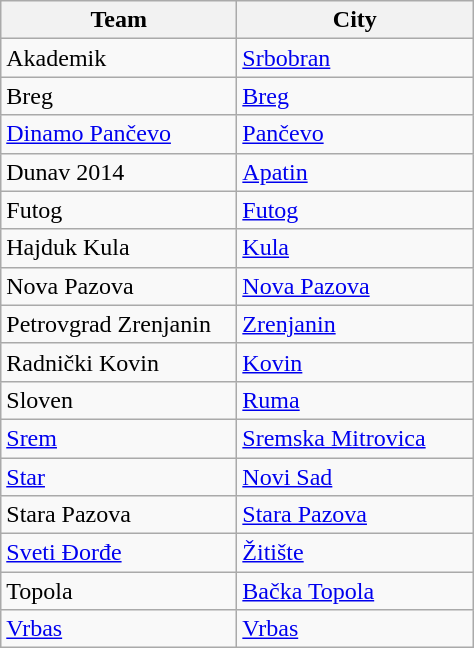<table class="wikitable sortable">
<tr>
<th width=150>Team</th>
<th width=150>City</th>
</tr>
<tr>
<td>Akademik</td>
<td><a href='#'>Srbobran</a></td>
</tr>
<tr>
<td>Breg</td>
<td><a href='#'>Breg</a></td>
</tr>
<tr>
<td><a href='#'>Dinamo Pančevo</a></td>
<td><a href='#'>Pančevo</a></td>
</tr>
<tr>
<td>Dunav 2014</td>
<td><a href='#'>Apatin</a></td>
</tr>
<tr>
<td>Futog</td>
<td><a href='#'>Futog</a></td>
</tr>
<tr>
<td>Hajduk Kula</td>
<td><a href='#'>Kula</a></td>
</tr>
<tr>
<td>Nova Pazova</td>
<td><a href='#'>Nova Pazova</a></td>
</tr>
<tr>
<td>Petrovgrad Zrenjanin</td>
<td><a href='#'>Zrenjanin</a></td>
</tr>
<tr>
<td>Radnički Kovin</td>
<td><a href='#'>Kovin</a></td>
</tr>
<tr>
<td>Sloven</td>
<td><a href='#'>Ruma</a></td>
</tr>
<tr>
<td><a href='#'>Srem</a></td>
<td><a href='#'>Sremska Mitrovica</a></td>
</tr>
<tr>
<td><a href='#'>Star</a></td>
<td><a href='#'>Novi Sad</a></td>
</tr>
<tr>
<td>Stara Pazova</td>
<td><a href='#'>Stara Pazova</a></td>
</tr>
<tr>
<td><a href='#'>Sveti Đorđe</a></td>
<td><a href='#'>Žitište</a></td>
</tr>
<tr>
<td>Topola</td>
<td><a href='#'>Bačka Topola</a></td>
</tr>
<tr>
<td><a href='#'>Vrbas</a></td>
<td><a href='#'>Vrbas</a></td>
</tr>
</table>
